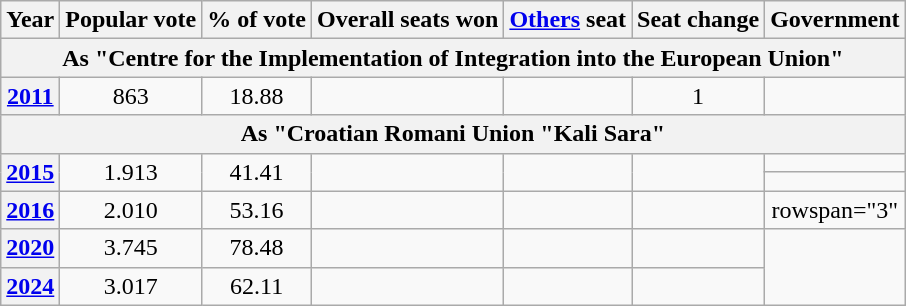<table class="wikitable" style="text-align:center">
<tr>
<th>Year</th>
<th>Popular vote</th>
<th>% of vote</th>
<th>Overall seats won</th>
<th><a href='#'>Others</a> seat</th>
<th>Seat change</th>
<th>Government</th>
</tr>
<tr>
<th colspan="7">As "Centre for the Implementation of Integration into the European Union"</th>
</tr>
<tr>
<th><a href='#'>2011</a></th>
<td>863</td>
<td>18.88</td>
<td></td>
<td></td>
<td> 1</td>
<td></td>
</tr>
<tr>
<th colspan="7">As "Croatian Romani Union "Kali Sara"</th>
</tr>
<tr>
<th rowspan="2"><a href='#'>2015</a></th>
<td rowspan="2">1.913</td>
<td rowspan="2">41.41</td>
<td rowspan="2"></td>
<td rowspan="2"></td>
<td rowspan="2"></td>
<td></td>
</tr>
<tr>
<td></td>
</tr>
<tr>
<th><a href='#'>2016</a></th>
<td>2.010</td>
<td>53.16</td>
<td></td>
<td></td>
<td></td>
<td>rowspan="3" </td>
</tr>
<tr>
<th><a href='#'>2020</a></th>
<td>3.745</td>
<td>78.48</td>
<td></td>
<td></td>
<td></td>
</tr>
<tr>
<th><a href='#'>2024</a></th>
<td>3.017</td>
<td>62.11</td>
<td></td>
<td></td>
<td></td>
</tr>
</table>
